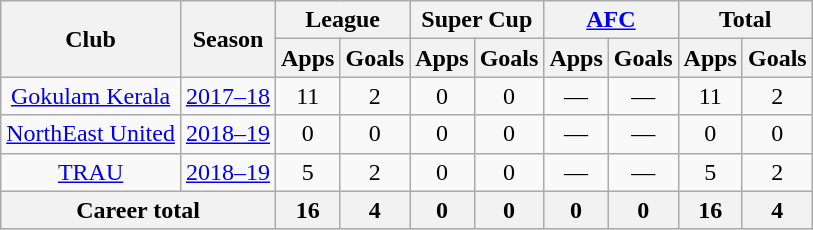<table class="wikitable" style="text-align:center;">
<tr>
<th rowspan="2">Club</th>
<th rowspan="2">Season</th>
<th colspan="2">League</th>
<th colspan="2">Super Cup</th>
<th colspan="2"><a href='#'>AFC</a></th>
<th colspan="2">Total</th>
</tr>
<tr>
<th>Apps</th>
<th>Goals</th>
<th>Apps</th>
<th>Goals</th>
<th>Apps</th>
<th>Goals</th>
<th>Apps</th>
<th>Goals</th>
</tr>
<tr>
<td><a href='#'>Gokulam Kerala</a></td>
<td><a href='#'>2017–18</a></td>
<td>11</td>
<td>2</td>
<td>0</td>
<td>0</td>
<td>—</td>
<td>—</td>
<td>11</td>
<td>2</td>
</tr>
<tr>
<td><a href='#'>NorthEast United</a></td>
<td><a href='#'>2018–19</a></td>
<td>0</td>
<td>0</td>
<td>0</td>
<td>0</td>
<td>—</td>
<td>—</td>
<td>0</td>
<td>0</td>
</tr>
<tr>
<td><a href='#'>TRAU</a></td>
<td><a href='#'>2018–19</a></td>
<td>5</td>
<td>2</td>
<td>0</td>
<td>0</td>
<td>—</td>
<td>—</td>
<td>5</td>
<td>2</td>
</tr>
<tr>
<th colspan="2">Career total</th>
<th>16</th>
<th>4</th>
<th>0</th>
<th>0</th>
<th>0</th>
<th>0</th>
<th>16</th>
<th>4</th>
</tr>
</table>
